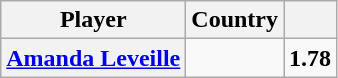<table class="wikitable" style="text-align: center;">
<tr>
<th scope="col">Player</th>
<th scope="col">Country</th>
<th scope="col"></th>
</tr>
<tr>
<th scope="row" align="left"><a href='#'>Amanda Leveille</a></th>
<td></td>
<td><strong>1.78</strong></td>
</tr>
</table>
